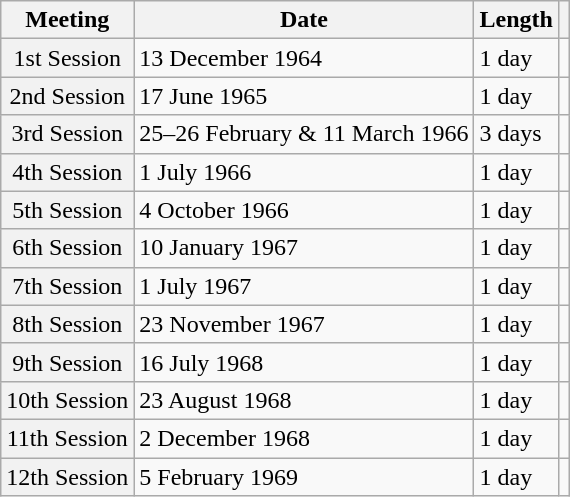<table class="wikitable sortable plainrowheaders">
<tr>
<th scope="col">Meeting</th>
<th scope="col">Date</th>
<th scope="col">Length</th>
<th scope="col" class="unsortable"></th>
</tr>
<tr>
<th scope="row" style="font-weight:normal;">1st Session</th>
<td>13 December 1964</td>
<td>1 day</td>
<td align="center"></td>
</tr>
<tr>
<th scope="row" style="font-weight:normal;">2nd Session</th>
<td>17 June 1965</td>
<td>1 day</td>
<td align="center"></td>
</tr>
<tr>
<th scope="row" style="font-weight:normal;">3rd Session</th>
<td>25–26 February & 11 March 1966</td>
<td>3 days</td>
<td align="center"></td>
</tr>
<tr>
<th scope="row" style="font-weight:normal;">4th Session</th>
<td>1 July 1966</td>
<td>1 day</td>
<td align="center"></td>
</tr>
<tr>
<th scope="row" style="font-weight:normal;">5th Session</th>
<td>4 October 1966</td>
<td>1 day</td>
<td align="center"></td>
</tr>
<tr>
<th scope="row" style="font-weight:normal;">6th Session</th>
<td>10 January 1967</td>
<td>1 day</td>
<td align="center"></td>
</tr>
<tr>
<th scope="row" style="font-weight:normal;">7th Session</th>
<td>1 July 1967</td>
<td>1 day</td>
<td align="center"></td>
</tr>
<tr>
<th scope="row" style="font-weight:normal;">8th Session</th>
<td>23 November 1967</td>
<td>1 day</td>
<td align="center"></td>
</tr>
<tr>
<th scope="row" style="font-weight:normal;">9th Session</th>
<td>16 July 1968</td>
<td>1 day</td>
<td align="center"></td>
</tr>
<tr>
<th scope="row" style="font-weight:normal;">10th Session</th>
<td>23 August 1968</td>
<td>1 day</td>
<td align="center"></td>
</tr>
<tr>
<th scope="row" style="font-weight:normal;">11th Session</th>
<td>2 December 1968</td>
<td>1 day</td>
<td align="center"></td>
</tr>
<tr>
<th scope="row" style="font-weight:normal;">12th Session</th>
<td>5 February 1969</td>
<td>1 day</td>
<td align="center"></td>
</tr>
</table>
